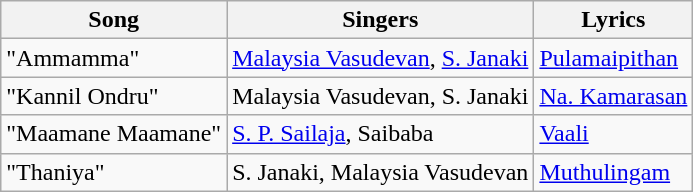<table class="wikitable">
<tr>
<th>Song</th>
<th>Singers</th>
<th>Lyrics</th>
</tr>
<tr>
<td>"Ammamma"</td>
<td><a href='#'>Malaysia Vasudevan</a>, <a href='#'>S. Janaki</a></td>
<td><a href='#'>Pulamaipithan</a></td>
</tr>
<tr>
<td>"Kannil Ondru"</td>
<td>Malaysia Vasudevan, S. Janaki</td>
<td><a href='#'>Na. Kamarasan</a></td>
</tr>
<tr>
<td>"Maamane Maamane"</td>
<td><a href='#'>S. P. Sailaja</a>, Saibaba</td>
<td><a href='#'>Vaali</a></td>
</tr>
<tr>
<td>"Thaniya"</td>
<td>S. Janaki, Malaysia Vasudevan</td>
<td><a href='#'>Muthulingam</a></td>
</tr>
</table>
